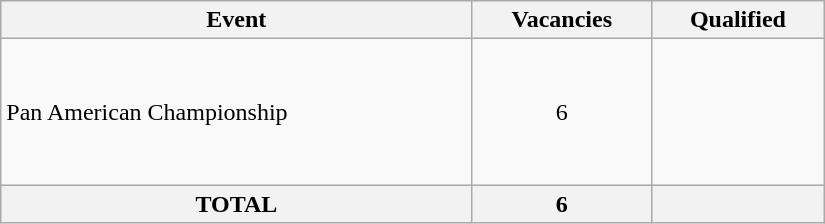<table class="wikitable" width=550>
<tr>
<th>Event</th>
<th>Vacancies</th>
<th>Qualified</th>
</tr>
<tr>
<td>Pan American Championship</td>
<td align=center>6</td>
<td><br><br><br><br><br></td>
</tr>
<tr>
<th>TOTAL</th>
<th colspan="1">6</th>
<th></th>
</tr>
</table>
